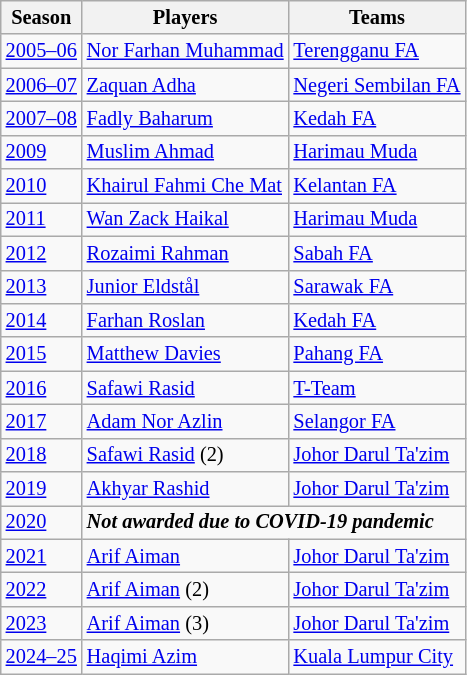<table class="wikitable sortable" style="font-size: 85%;">
<tr>
<th>Season</th>
<th>Players</th>
<th>Teams</th>
</tr>
<tr>
<td><a href='#'>2005–06</a></td>
<td> <a href='#'>Nor Farhan Muhammad</a></td>
<td> <a href='#'>Terengganu FA</a></td>
</tr>
<tr>
<td><a href='#'>2006–07</a></td>
<td> <a href='#'>Zaquan Adha</a></td>
<td> <a href='#'>Negeri Sembilan FA</a></td>
</tr>
<tr>
<td><a href='#'>2007–08</a></td>
<td> <a href='#'>Fadly Baharum</a></td>
<td> <a href='#'>Kedah FA</a></td>
</tr>
<tr>
<td><a href='#'>2009</a></td>
<td> <a href='#'>Muslim Ahmad</a></td>
<td> <a href='#'>Harimau Muda</a></td>
</tr>
<tr>
<td><a href='#'>2010</a></td>
<td> <a href='#'>Khairul Fahmi Che Mat</a></td>
<td> <a href='#'>Kelantan FA</a></td>
</tr>
<tr>
<td><a href='#'>2011</a></td>
<td> <a href='#'>Wan Zack Haikal</a></td>
<td> <a href='#'>Harimau Muda</a></td>
</tr>
<tr>
<td><a href='#'>2012</a></td>
<td> <a href='#'>Rozaimi Rahman</a></td>
<td> <a href='#'>Sabah FA</a></td>
</tr>
<tr>
<td><a href='#'>2013</a></td>
<td> <a href='#'>Junior Eldstål</a></td>
<td> <a href='#'>Sarawak FA</a></td>
</tr>
<tr>
<td><a href='#'>2014</a></td>
<td> <a href='#'>Farhan Roslan</a></td>
<td> <a href='#'>Kedah FA</a></td>
</tr>
<tr>
<td><a href='#'>2015</a></td>
<td> <a href='#'>Matthew Davies</a></td>
<td> <a href='#'>Pahang FA</a></td>
</tr>
<tr>
<td><a href='#'>2016</a></td>
<td> <a href='#'>Safawi Rasid</a></td>
<td> <a href='#'>T-Team</a></td>
</tr>
<tr>
<td><a href='#'>2017</a></td>
<td> <a href='#'>Adam Nor Azlin</a></td>
<td> <a href='#'>Selangor FA</a></td>
</tr>
<tr>
<td><a href='#'>2018</a></td>
<td> <a href='#'>Safawi Rasid</a> (2)</td>
<td> <a href='#'>Johor Darul Ta'zim</a></td>
</tr>
<tr>
<td><a href='#'>2019</a></td>
<td> <a href='#'>Akhyar Rashid</a></td>
<td> <a href='#'>Johor Darul Ta'zim</a></td>
</tr>
<tr>
<td><a href='#'>2020</a></td>
<td colspan="2"><strong><em>Not awarded due to COVID-19 pandemic</em></strong></td>
</tr>
<tr>
<td><a href='#'>2021</a></td>
<td>  <a href='#'>Arif Aiman</a></td>
<td> <a href='#'>Johor Darul Ta'zim</a></td>
</tr>
<tr>
<td><a href='#'>2022</a></td>
<td>  <a href='#'>Arif Aiman</a> (2)</td>
<td> <a href='#'>Johor Darul Ta'zim</a></td>
</tr>
<tr>
<td><a href='#'>2023</a></td>
<td>  <a href='#'>Arif Aiman</a> (3)</td>
<td> <a href='#'>Johor Darul Ta'zim</a></td>
</tr>
<tr>
<td><a href='#'>2024–25</a></td>
<td>  <a href='#'>Haqimi Azim</a></td>
<td> <a href='#'>Kuala Lumpur City</a></td>
</tr>
</table>
